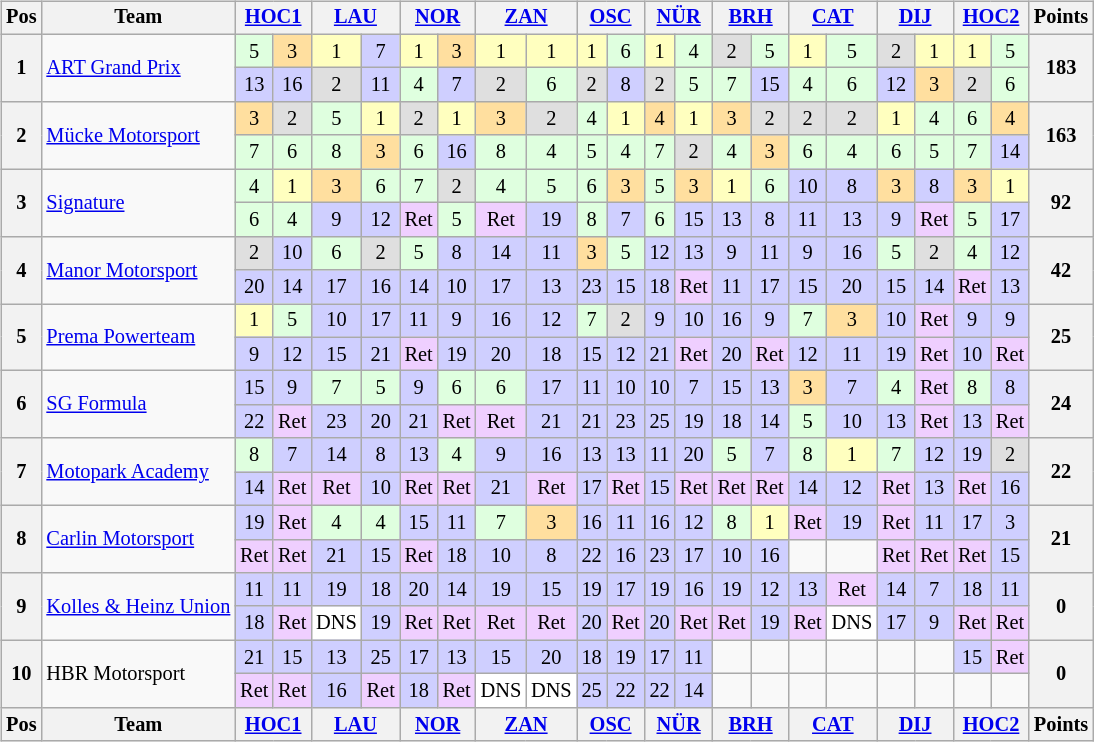<table>
<tr>
<td><br><table class="wikitable" style="font-size: 85%; text-align:center">
<tr valign="top">
<th valign="middle">Pos</th>
<th valign="middle">Team</th>
<th colspan=2><a href='#'>HOC1</a><br></th>
<th colspan=2><a href='#'>LAU</a><br></th>
<th colspan=2><a href='#'>NOR</a><br></th>
<th colspan=2><a href='#'>ZAN</a><br></th>
<th colspan=2><a href='#'>OSC</a><br></th>
<th colspan=2><a href='#'>NÜR</a><br></th>
<th colspan=2><a href='#'>BRH</a><br></th>
<th colspan=2><a href='#'>CAT</a><br></th>
<th colspan=2><a href='#'>DIJ</a><br></th>
<th colspan=2><a href='#'>HOC2</a><br></th>
<th valign="middle">Points</th>
</tr>
<tr>
<th rowspan=2>1</th>
<td style="text-align:left;" rowspan="2"> <a href='#'>ART Grand Prix</a></td>
<td style="background:#DFFFDF;">5</td>
<td style="background:#FFDF9F;">3</td>
<td style="background:#FFFFBF;">1</td>
<td style="background:#CFCFFF;">7</td>
<td style="background:#FFFFBF;">1</td>
<td style="background:#FFDF9F;">3</td>
<td style="background:#FFFFBF;">1</td>
<td style="background:#FFFFBF;">1</td>
<td style="background:#FFFFBF;">1</td>
<td style="background:#DFFFDF;">6</td>
<td style="background:#FFFFBF;">1</td>
<td style="background:#DFFFDF;">4</td>
<td style="background:#DFDFDF;">2</td>
<td style="background:#DFFFDF;">5</td>
<td style="background:#FFFFBF;">1</td>
<td style="background:#DFFFDF;">5</td>
<td style="background:#DFDFDF;">2</td>
<td style="background:#FFFFBF;">1</td>
<td style="background:#FFFFBF;">1</td>
<td style="background:#DFFFDF;">5</td>
<th rowspan=2>183</th>
</tr>
<tr>
<td style="background:#CFCFFF;">13</td>
<td style="background:#CFCFFF;">16</td>
<td style="background:#DFDFDF;">2</td>
<td style="background:#CFCFFF;">11</td>
<td style="background:#DFFFDF;">4</td>
<td style="background:#CFCFFF;">7</td>
<td style="background:#DFDFDF;">2</td>
<td style="background:#DFFFDF;">6</td>
<td style="background:#DFDFDF;">2</td>
<td style="background:#CFCFFF;">8</td>
<td style="background:#DFDFDF;">2</td>
<td style="background:#DFFFDF;">5</td>
<td style="background:#DFFFDF;">7</td>
<td style="background:#CFCFFF;">15</td>
<td style="background:#DFFFDF;">4</td>
<td style="background:#DFFFDF;">6</td>
<td style="background:#CFCFFF;">12</td>
<td style="background:#FFDF9F;">3</td>
<td style="background:#DFDFDF;">2</td>
<td style="background:#DFFFDF;">6</td>
</tr>
<tr>
<th rowspan=2>2</th>
<td style="text-align:left;" rowspan="2"> <a href='#'>Mücke Motorsport</a></td>
<td style="background:#FFDF9F;">3</td>
<td style="background:#DFDFDF;">2</td>
<td style="background:#DFFFDF;">5</td>
<td style="background:#FFFFBF;">1</td>
<td style="background:#DFDFDF;">2</td>
<td style="background:#FFFFBF;">1</td>
<td style="background:#FFDF9F;">3</td>
<td style="background:#DFDFDF;">2</td>
<td style="background:#DFFFDF;">4</td>
<td style="background:#FFFFBF;">1</td>
<td style="background:#FFDF9F;">4</td>
<td style="background:#FFFFBF;">1</td>
<td style="background:#FFDF9F;">3</td>
<td style="background:#DFDFDF;">2</td>
<td style="background:#DFDFDF;">2</td>
<td style="background:#DFDFDF;">2</td>
<td style="background:#FFFFBF;">1</td>
<td style="background:#DFFFDF;">4</td>
<td style="background:#DFFFDF;">6</td>
<td style="background:#FFDF9F;">4</td>
<th rowspan=2>163</th>
</tr>
<tr>
<td style="background:#DFFFDF;">7</td>
<td style="background:#DFFFDF;">6</td>
<td style="background:#DFFFDF;">8</td>
<td style="background:#FFDF9F;">3</td>
<td style="background:#DFFFDF;">6</td>
<td style="background:#CFCFFF;">16</td>
<td style="background:#DFFFDF;">8</td>
<td style="background:#DFFFDF;">4</td>
<td style="background:#DFFFDF;">5</td>
<td style="background:#DFFFDF;">4</td>
<td style="background:#DFFFDF;">7</td>
<td style="background:#DFDFDF;">2</td>
<td style="background:#DFFFDF;">4</td>
<td style="background:#FFDF9F;">3</td>
<td style="background:#DFFFDF;">6</td>
<td style="background:#DFFFDF;">4</td>
<td style="background:#DFFFDF;">6</td>
<td style="background:#DFFFDF;">5</td>
<td style="background:#DFFFDF;">7</td>
<td style="background:#CFCFFF;">14</td>
</tr>
<tr>
<th rowspan=2>3</th>
<td style="text-align:left;" rowspan="2"> <a href='#'>Signature</a></td>
<td style="background:#DFFFDF;">4</td>
<td style="background:#FFFFBF;">1</td>
<td style="background:#FFDF9F;">3</td>
<td style="background:#DFFFDF;">6</td>
<td style="background:#DFFFDF;">7</td>
<td style="background:#DFDFDF;">2</td>
<td style="background:#DFFFDF;">4</td>
<td style="background:#DFFFDF;">5</td>
<td style="background:#DFFFDF;">6</td>
<td style="background:#FFDF9F;">3</td>
<td style="background:#DFFFDF;">5</td>
<td style="background:#FFDF9F;">3</td>
<td style="background:#FFFFBF;">1</td>
<td style="background:#DFFFDF;">6</td>
<td style="background:#CFCFFF;">10</td>
<td style="background:#CFCFFF;">8</td>
<td style="background:#FFDF9F;">3</td>
<td style="background:#CFCFFF;">8</td>
<td style="background:#FFDF9F;">3</td>
<td style="background:#FFFFBF;">1</td>
<th rowspan=2>92</th>
</tr>
<tr>
<td style="background:#DFFFDF;">6</td>
<td style="background:#DFFFDF;">4</td>
<td style="background:#CFCFFF;">9</td>
<td style="background:#CFCFFF;">12</td>
<td style="background:#EFCFFF;">Ret</td>
<td style="background:#DFFFDF;">5</td>
<td style="background:#EFCFFF;">Ret</td>
<td style="background:#CFCFFF;">19</td>
<td style="background:#DFFFDF;">8</td>
<td style="background:#CFCFFF;">7</td>
<td style="background:#DFFFDF;">6</td>
<td style="background:#CFCFFF;">15</td>
<td style="background:#CFCFFF;">13</td>
<td style="background:#CFCFFF;">8</td>
<td style="background:#CFCFFF;">11</td>
<td style="background:#CFCFFF;">13</td>
<td style="background:#CFCFFF;">9</td>
<td style="background:#EFCFFF;">Ret</td>
<td style="background:#DFFFDF;">5</td>
<td style="background:#CFCFFF;">17</td>
</tr>
<tr>
<th rowspan=2>4</th>
<td style="text-align:left;" rowspan="2"> <a href='#'>Manor Motorsport</a></td>
<td style="background:#DFDFDF;">2</td>
<td style="background:#CFCFFF;">10</td>
<td style="background:#DFFFDF;">6</td>
<td style="background:#DFDFDF;">2</td>
<td style="background:#DFFFDF;">5</td>
<td style="background:#CFCFFF;">8</td>
<td style="background:#CFCFFF;">14</td>
<td style="background:#CFCFFF;">11</td>
<td style="background:#FFDF9F;">3</td>
<td style="background:#DFFFDF;">5</td>
<td style="background:#CFCFFF;">12</td>
<td style="background:#CFCFFF;">13</td>
<td style="background:#CFCFFF;">9</td>
<td style="background:#CFCFFF;">11</td>
<td style="background:#CFCFFF;">9</td>
<td style="background:#CFCFFF;">16</td>
<td style="background:#DFFFDF;">5</td>
<td style="background:#DFDFDF;">2</td>
<td style="background:#DFFFDF;">4</td>
<td style="background:#CFCFFF;">12</td>
<th rowspan=2>42</th>
</tr>
<tr>
<td style="background:#CFCFFF;">20</td>
<td style="background:#CFCFFF;">14</td>
<td style="background:#CFCFFF;">17</td>
<td style="background:#CFCFFF;">16</td>
<td style="background:#CFCFFF;">14</td>
<td style="background:#CFCFFF;">10</td>
<td style="background:#CFCFFF;">17</td>
<td style="background:#CFCFFF;">13</td>
<td style="background:#CFCFFF;">23</td>
<td style="background:#CFCFFF;">15</td>
<td style="background:#CFCFFF;">18</td>
<td style="background:#EFCFFF;">Ret</td>
<td style="background:#CFCFFF;">11</td>
<td style="background:#CFCFFF;">17</td>
<td style="background:#CFCFFF;">15</td>
<td style="background:#CFCFFF;">20</td>
<td style="background:#CFCFFF;">15</td>
<td style="background:#CFCFFF;">14</td>
<td style="background:#EFCFFF;">Ret</td>
<td style="background:#CFCFFF;">13</td>
</tr>
<tr>
<th rowspan=2>5</th>
<td style="text-align:left;" rowspan="2"> <a href='#'>Prema Powerteam</a></td>
<td style="background:#FFFFBF;">1</td>
<td style="background:#DFFFDF;">5</td>
<td style="background:#CFCFFF;">10</td>
<td style="background:#CFCFFF;">17</td>
<td style="background:#CFCFFF;">11</td>
<td style="background:#CFCFFF;">9</td>
<td style="background:#CFCFFF;">16</td>
<td style="background:#CFCFFF;">12</td>
<td style="background:#DFFFDF;">7</td>
<td style="background:#DFDFDF;">2</td>
<td style="background:#CFCFFF;">9</td>
<td style="background:#CFCFFF;">10</td>
<td style="background:#CFCFFF;">16</td>
<td style="background:#CFCFFF;">9</td>
<td style="background:#DFFFDF;">7</td>
<td style="background:#FFDF9F;">3</td>
<td style="background:#CFCFFF;">10</td>
<td style="background:#EFCFFF;">Ret</td>
<td style="background:#CFCFFF;">9</td>
<td style="background:#CFCFFF;">9</td>
<th rowspan=2>25</th>
</tr>
<tr>
<td style="background:#CFCFFF;">9</td>
<td style="background:#CFCFFF;">12</td>
<td style="background:#CFCFFF;">15</td>
<td style="background:#CFCFFF;">21</td>
<td style="background:#EFCFFF;">Ret</td>
<td style="background:#CFCFFF;">19</td>
<td style="background:#CFCFFF;">20</td>
<td style="background:#CFCFFF;">18</td>
<td style="background:#CFCFFF;">15</td>
<td style="background:#CFCFFF;">12</td>
<td style="background:#CFCFFF;">21</td>
<td style="background:#EFCFFF;">Ret</td>
<td style="background:#CFCFFF;">20</td>
<td style="background:#EFCFFF;">Ret</td>
<td style="background:#CFCFFF;">12</td>
<td style="background:#CFCFFF;">11</td>
<td style="background:#CFCFFF;">19</td>
<td style="background:#EFCFFF;">Ret</td>
<td style="background:#CFCFFF;">10</td>
<td style="background:#EFCFFF;">Ret</td>
</tr>
<tr>
<th rowspan=2>6</th>
<td style="text-align:left;" rowspan="2"> <a href='#'>SG Formula</a></td>
<td style="background:#CFCFFF;">15</td>
<td style="background:#CFCFFF;">9</td>
<td style="background:#DFFFDF;">7</td>
<td style="background:#DFFFDF;">5</td>
<td style="background:#CFCFFF;">9</td>
<td style="background:#DFFFDF;">6</td>
<td style="background:#DFFFDF;">6</td>
<td style="background:#CFCFFF;">17</td>
<td style="background:#CFCFFF;">11</td>
<td style="background:#CFCFFF;">10</td>
<td style="background:#CFCFFF;">10</td>
<td style="background:#CFCFFF;">7</td>
<td style="background:#CFCFFF;">15</td>
<td style="background:#CFCFFF;">13</td>
<td style="background:#FFDF9F;">3</td>
<td style="background:#CFCFFF;">7</td>
<td style="background:#DFFFDF;">4</td>
<td style="background:#EFCFFF;">Ret</td>
<td style="background:#DFFFDF;">8</td>
<td style="background:#CFCFFF;">8</td>
<th rowspan=2>24</th>
</tr>
<tr>
<td style="background:#CFCFFF;">22</td>
<td style="background:#EFCFFF;">Ret</td>
<td style="background:#CFCFFF;">23</td>
<td style="background:#CFCFFF;">20</td>
<td style="background:#CFCFFF;">21</td>
<td style="background:#EFCFFF;">Ret</td>
<td style="background:#EFCFFF;">Ret</td>
<td style="background:#CFCFFF;">21</td>
<td style="background:#CFCFFF;">21</td>
<td style="background:#CFCFFF;">23</td>
<td style="background:#CFCFFF;">25</td>
<td style="background:#CFCFFF;">19</td>
<td style="background:#CFCFFF;">18</td>
<td style="background:#CFCFFF;">14</td>
<td style="background:#DFFFDF;">5</td>
<td style="background:#CFCFFF;">10</td>
<td style="background:#CFCFFF;">13</td>
<td style="background:#EFCFFF;">Ret</td>
<td style="background:#CFCFFF;">13</td>
<td style="background:#EFCFFF;">Ret</td>
</tr>
<tr>
<th rowspan=2>7</th>
<td style="text-align:left;" rowspan="2"> <a href='#'>Motopark Academy</a></td>
<td style="background:#DFFFDF;">8</td>
<td style="background:#CFCFFF;">7</td>
<td style="background:#CFCFFF;">14</td>
<td style="background:#CFCFFF;">8</td>
<td style="background:#CFCFFF;">13</td>
<td style="background:#DFFFDF;">4</td>
<td style="background:#CFCFFF;">9</td>
<td style="background:#CFCFFF;">16</td>
<td style="background:#CFCFFF;">13</td>
<td style="background:#CFCFFF;">13</td>
<td style="background:#CFCFFF;">11</td>
<td style="background:#CFCFFF;">20</td>
<td style="background:#DFFFDF;">5</td>
<td style="background:#CFCFFF;">7</td>
<td style="background:#DFFFDF;">8</td>
<td style="background:#FFFFBF;">1</td>
<td style="background:#DFFFDF;">7</td>
<td style="background:#CFCFFF;">12</td>
<td style="background:#CFCFFF;">19</td>
<td style="background:#DFDFDF;">2</td>
<th rowspan=2>22</th>
</tr>
<tr>
<td style="background:#CFCFFF;">14</td>
<td style="background:#EFCFFF;">Ret</td>
<td style="background:#EFCFFF;">Ret</td>
<td style="background:#CFCFFF;">10</td>
<td style="background:#EFCFFF;">Ret</td>
<td style="background:#EFCFFF;">Ret</td>
<td style="background:#CFCFFF;">21</td>
<td style="background:#EFCFFF;">Ret</td>
<td style="background:#CFCFFF;">17</td>
<td style="background:#EFCFFF;">Ret</td>
<td style="background:#CFCFFF;">15</td>
<td style="background:#EFCFFF;">Ret</td>
<td style="background:#EFCFFF;">Ret</td>
<td style="background:#EFCFFF;">Ret</td>
<td style="background:#CFCFFF;">14</td>
<td style="background:#CFCFFF;">12</td>
<td style="background:#EFCFFF;">Ret</td>
<td style="background:#CFCFFF;">13</td>
<td style="background:#EFCFFF;">Ret</td>
<td style="background:#CFCFFF;">16</td>
</tr>
<tr>
<th rowspan=2>8</th>
<td style="text-align:left;" rowspan="2"> <a href='#'>Carlin Motorsport</a></td>
<td style="background:#CFCFFF;">19</td>
<td style="background:#EFCFFF;">Ret</td>
<td style="background:#DFFFDF;">4</td>
<td style="background:#DFFFDF;">4</td>
<td style="background:#CFCFFF;">15</td>
<td style="background:#CFCFFF;">11</td>
<td style="background:#DFFFDF;">7</td>
<td style="background:#FFDF9F;">3</td>
<td style="background:#CFCFFF;">16</td>
<td style="background:#CFCFFF;">11</td>
<td style="background:#CFCFFF;">16</td>
<td style="background:#CFCFFF;">12</td>
<td style="background:#DFFFDF;">8</td>
<td style="background:#FFFFBF;">1</td>
<td style="background:#EFCFFF;">Ret</td>
<td style="background:#CFCFFF;">19</td>
<td style="background:#EFCFFF;">Ret</td>
<td style="background:#CFCFFF;">11</td>
<td style="background:#CFCFFF;">17</td>
<td style="background:#CFCFFF;">3</td>
<th rowspan=2>21</th>
</tr>
<tr>
<td style="background:#EFCFFF;">Ret</td>
<td style="background:#EFCFFF;">Ret</td>
<td style="background:#CFCFFF;">21</td>
<td style="background:#CFCFFF;">15</td>
<td style="background:#EFCFFF;">Ret</td>
<td style="background:#CFCFFF;">18</td>
<td style="background:#CFCFFF;">10</td>
<td style="background:#CFCFFF;">8</td>
<td style="background:#CFCFFF;">22</td>
<td style="background:#CFCFFF;">16</td>
<td style="background:#CFCFFF;">23</td>
<td style="background:#CFCFFF;">17</td>
<td style="background:#CFCFFF;">10</td>
<td style="background:#CFCFFF;">16</td>
<td></td>
<td></td>
<td style="background:#EFCFFF;">Ret</td>
<td style="background:#EFCFFF;">Ret</td>
<td style="background:#EFCFFF;">Ret</td>
<td style="background:#CFCFFF;">15</td>
</tr>
<tr>
<th rowspan=2>9</th>
<td style="text-align:left;" rowspan="2" nowrap> <a href='#'>Kolles & Heinz Union</a></td>
<td style="background:#CFCFFF;">11</td>
<td style="background:#CFCFFF;">11</td>
<td style="background:#CFCFFF;">19</td>
<td style="background:#CFCFFF;">18</td>
<td style="background:#CFCFFF;">20</td>
<td style="background:#CFCFFF;">14</td>
<td style="background:#CFCFFF;">19</td>
<td style="background:#CFCFFF;">15</td>
<td style="background:#CFCFFF;">19</td>
<td style="background:#CFCFFF;">17</td>
<td style="background:#CFCFFF;">19</td>
<td style="background:#CFCFFF;">16</td>
<td style="background:#CFCFFF;">19</td>
<td style="background:#CFCFFF;">12</td>
<td style="background:#CFCFFF;">13</td>
<td style="background:#EFCFFF;">Ret</td>
<td style="background:#CFCFFF;">14</td>
<td style="background:#CFCFFF;">7</td>
<td style="background:#CFCFFF;">18</td>
<td style="background:#CFCFFF;">11</td>
<th rowspan=2>0</th>
</tr>
<tr>
<td style="background:#CFCFFF;">18</td>
<td style="background:#EFCFFF;">Ret</td>
<td style="background:#fff;">DNS</td>
<td style="background:#CFCFFF;">19</td>
<td style="background:#EFCFFF;">Ret</td>
<td style="background:#EFCFFF;">Ret</td>
<td style="background:#EFCFFF;">Ret</td>
<td style="background:#EFCFFF;">Ret</td>
<td style="background:#CFCFFF;">20</td>
<td style="background:#EFCFFF;">Ret</td>
<td style="background:#CFCFFF;">20</td>
<td style="background:#EFCFFF;">Ret</td>
<td style="background:#EFCFFF;">Ret</td>
<td style="background:#CFCFFF;">19</td>
<td style="background:#EFCFFF;">Ret</td>
<td style="background:#fff;">DNS</td>
<td style="background:#CFCFFF;">17</td>
<td style="background:#CFCFFF;">9</td>
<td style="background:#EFCFFF;">Ret</td>
<td style="background:#EFCFFF;">Ret</td>
</tr>
<tr>
<th rowspan=2>10</th>
<td style="text-align:left;" rowspan="2"> HBR Motorsport</td>
<td style="background:#CFCFFF;">21</td>
<td style="background:#CFCFFF;">15</td>
<td style="background:#CFCFFF;">13</td>
<td style="background:#CFCFFF;">25</td>
<td style="background:#CFCFFF;">17</td>
<td style="background:#CFCFFF;">13</td>
<td style="background:#CFCFFF;">15</td>
<td style="background:#CFCFFF;">20</td>
<td style="background:#CFCFFF;">18</td>
<td style="background:#CFCFFF;">19</td>
<td style="background:#CFCFFF;">17</td>
<td style="background:#CFCFFF;">11</td>
<td></td>
<td></td>
<td></td>
<td></td>
<td></td>
<td></td>
<td style="background:#CFCFFF;">15</td>
<td style="background:#EFCFFF;">Ret</td>
<th rowspan=2>0</th>
</tr>
<tr>
<td style="background:#EFCFFF;">Ret</td>
<td style="background:#EFCFFF;">Ret</td>
<td style="background:#CFCFFF;">16</td>
<td style="background:#EFCFFF;">Ret</td>
<td style="background:#CFCFFF;">18</td>
<td style="background:#EFCFFF;">Ret</td>
<td style="background:#fff;">DNS</td>
<td style="background:#fff;">DNS</td>
<td style="background:#CFCFFF;">25</td>
<td style="background:#CFCFFF;">22</td>
<td style="background:#CFCFFF;">22</td>
<td style="background:#CFCFFF;">14</td>
<td></td>
<td></td>
<td></td>
<td></td>
<td></td>
<td></td>
<td></td>
<td></td>
</tr>
<tr valign="top">
<th valign=middle>Pos</th>
<th valign=middle>Team</th>
<th colspan=2><a href='#'>HOC1</a><br></th>
<th colspan=2><a href='#'>LAU</a><br></th>
<th colspan=2><a href='#'>NOR</a><br></th>
<th colspan=2><a href='#'>ZAN</a><br></th>
<th colspan=2><a href='#'>OSC</a><br></th>
<th colspan=2><a href='#'>NÜR</a><br></th>
<th colspan=2><a href='#'>BRH</a><br></th>
<th colspan=2><a href='#'>CAT</a><br></th>
<th colspan=2><a href='#'>DIJ</a><br></th>
<th colspan=2><a href='#'>HOC2</a><br></th>
<th valign="middle">Points</th>
</tr>
</table>
</td>
<td></td>
</tr>
</table>
